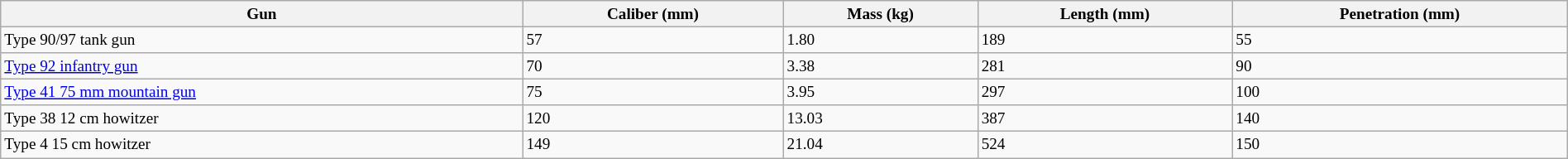<table class="wikitable sortable" style="margin:left; width:100%; font-size:80%; border-collapse:collapse;">
<tr>
<th>Gun</th>
<th>Caliber (mm)</th>
<th>Mass (kg)</th>
<th>Length (mm)</th>
<th>Penetration (mm)</th>
</tr>
<tr>
<td>Type 90/97 tank gun</td>
<td>57</td>
<td>1.80</td>
<td>189</td>
<td>55</td>
</tr>
<tr>
<td><a href='#'>Type 92 infantry gun</a></td>
<td>70</td>
<td>3.38</td>
<td>281</td>
<td>90</td>
</tr>
<tr>
<td><a href='#'>Type 41 75 mm mountain gun</a></td>
<td>75</td>
<td>3.95</td>
<td>297</td>
<td>100</td>
</tr>
<tr>
<td>Type 38 12 cm howitzer</td>
<td>120</td>
<td>13.03</td>
<td>387</td>
<td>140</td>
</tr>
<tr>
<td>Type 4 15 cm howitzer</td>
<td>149</td>
<td>21.04</td>
<td>524</td>
<td>150</td>
</tr>
</table>
